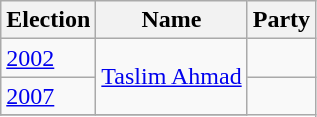<table class="wikitable sortable">
<tr>
<th>Election</th>
<th>Name</th>
<th colspan=2>Party</th>
</tr>
<tr>
<td><a href='#'>2002</a></td>
<td rowspan=2><a href='#'>Taslim Ahmad</a></td>
<td></td>
</tr>
<tr>
<td><a href='#'>2007</a></td>
</tr>
<tr>
</tr>
</table>
